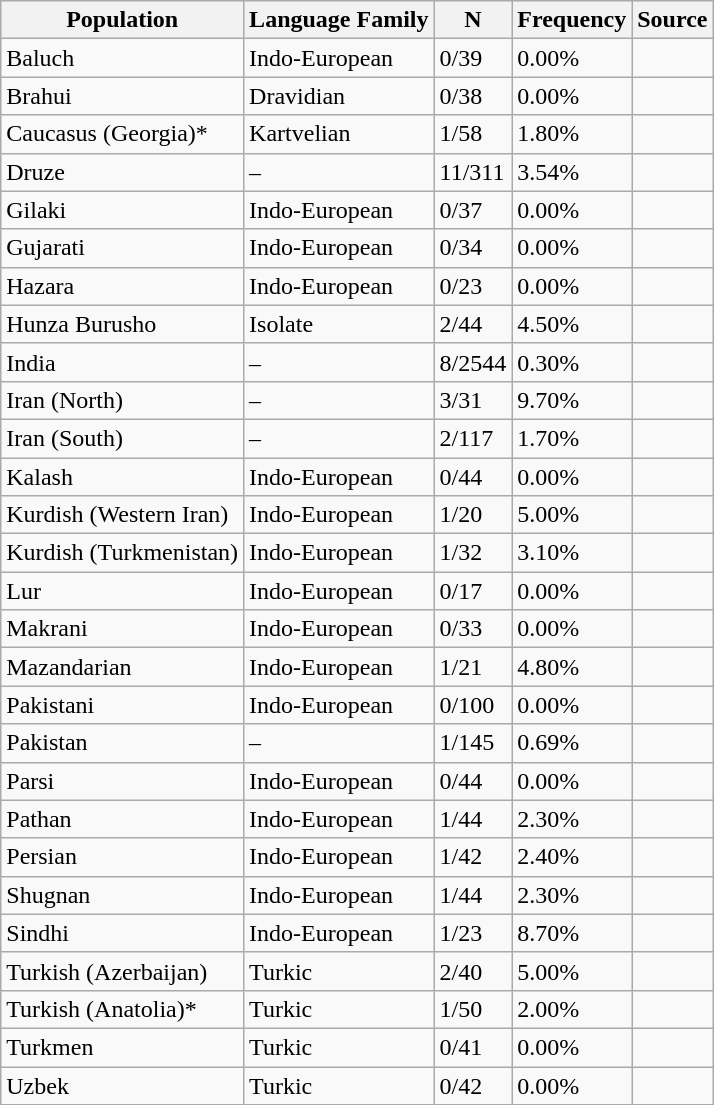<table class="wikitable sortable">
<tr>
<th scope="col"><strong>Population</strong></th>
<th scope="col"><strong>Language Family</strong></th>
<th scope="col"><strong>N</strong></th>
<th scope="col"><strong>Frequency</strong></th>
<th scope="col"><strong>Source</strong></th>
</tr>
<tr>
<td>Baluch</td>
<td>Indo-European</td>
<td>0/39</td>
<td>0.00%</td>
<td></td>
</tr>
<tr>
<td>Brahui</td>
<td>Dravidian</td>
<td>0/38</td>
<td>0.00%</td>
<td></td>
</tr>
<tr>
<td>Caucasus (Georgia)*</td>
<td>Kartvelian</td>
<td>1/58</td>
<td>1.80%</td>
<td></td>
</tr>
<tr>
<td>Druze</td>
<td>–</td>
<td>11/311</td>
<td>3.54%</td>
<td></td>
</tr>
<tr>
<td>Gilaki</td>
<td>Indo-European</td>
<td>0/37</td>
<td>0.00%</td>
<td></td>
</tr>
<tr>
<td>Gujarati</td>
<td>Indo-European</td>
<td>0/34</td>
<td>0.00%</td>
<td></td>
</tr>
<tr>
<td>Hazara</td>
<td>Indo-European</td>
<td>0/23</td>
<td>0.00%</td>
<td></td>
</tr>
<tr>
<td>Hunza Burusho</td>
<td>Isolate</td>
<td>2/44</td>
<td>4.50%</td>
<td></td>
</tr>
<tr>
<td>India</td>
<td>–</td>
<td>8/2544</td>
<td>0.30%</td>
<td></td>
</tr>
<tr>
<td>Iran (North)</td>
<td>–</td>
<td>3/31</td>
<td>9.70%</td>
<td></td>
</tr>
<tr>
<td>Iran (South)</td>
<td>–</td>
<td>2/117</td>
<td>1.70%</td>
<td></td>
</tr>
<tr>
<td>Kalash</td>
<td>Indo-European</td>
<td>0/44</td>
<td>0.00%</td>
<td></td>
</tr>
<tr>
<td>Kurdish (Western Iran)</td>
<td>Indo-European</td>
<td>1/20</td>
<td>5.00%</td>
<td></td>
</tr>
<tr>
<td>Kurdish (Turkmenistan)</td>
<td>Indo-European</td>
<td>1/32</td>
<td>3.10%</td>
<td></td>
</tr>
<tr>
<td>Lur</td>
<td>Indo-European</td>
<td>0/17</td>
<td>0.00%</td>
<td></td>
</tr>
<tr>
<td>Makrani</td>
<td>Indo-European</td>
<td>0/33</td>
<td>0.00%</td>
<td></td>
</tr>
<tr>
<td>Mazandarian</td>
<td>Indo-European</td>
<td>1/21</td>
<td>4.80%</td>
<td></td>
</tr>
<tr>
<td>Pakistani</td>
<td>Indo-European</td>
<td>0/100</td>
<td>0.00%</td>
<td></td>
</tr>
<tr>
<td>Pakistan</td>
<td>–</td>
<td>1/145</td>
<td>0.69%</td>
<td></td>
</tr>
<tr>
<td>Parsi</td>
<td>Indo-European</td>
<td>0/44</td>
<td>0.00%</td>
<td></td>
</tr>
<tr>
<td>Pathan</td>
<td>Indo-European</td>
<td>1/44</td>
<td>2.30%</td>
<td></td>
</tr>
<tr>
<td>Persian</td>
<td>Indo-European</td>
<td>1/42</td>
<td>2.40%</td>
<td></td>
</tr>
<tr>
<td>Shugnan</td>
<td>Indo-European</td>
<td>1/44</td>
<td>2.30%</td>
<td></td>
</tr>
<tr>
<td>Sindhi</td>
<td>Indo-European</td>
<td>1/23</td>
<td>8.70%</td>
<td></td>
</tr>
<tr>
<td>Turkish (Azerbaijan)</td>
<td>Turkic</td>
<td>2/40</td>
<td>5.00%</td>
<td></td>
</tr>
<tr>
<td>Turkish (Anatolia)*</td>
<td>Turkic</td>
<td>1/50</td>
<td>2.00%</td>
<td></td>
</tr>
<tr>
<td>Turkmen</td>
<td>Turkic</td>
<td>0/41</td>
<td>0.00%</td>
<td></td>
</tr>
<tr>
<td>Uzbek</td>
<td>Turkic</td>
<td>0/42</td>
<td>0.00%</td>
<td></td>
</tr>
<tr>
</tr>
</table>
